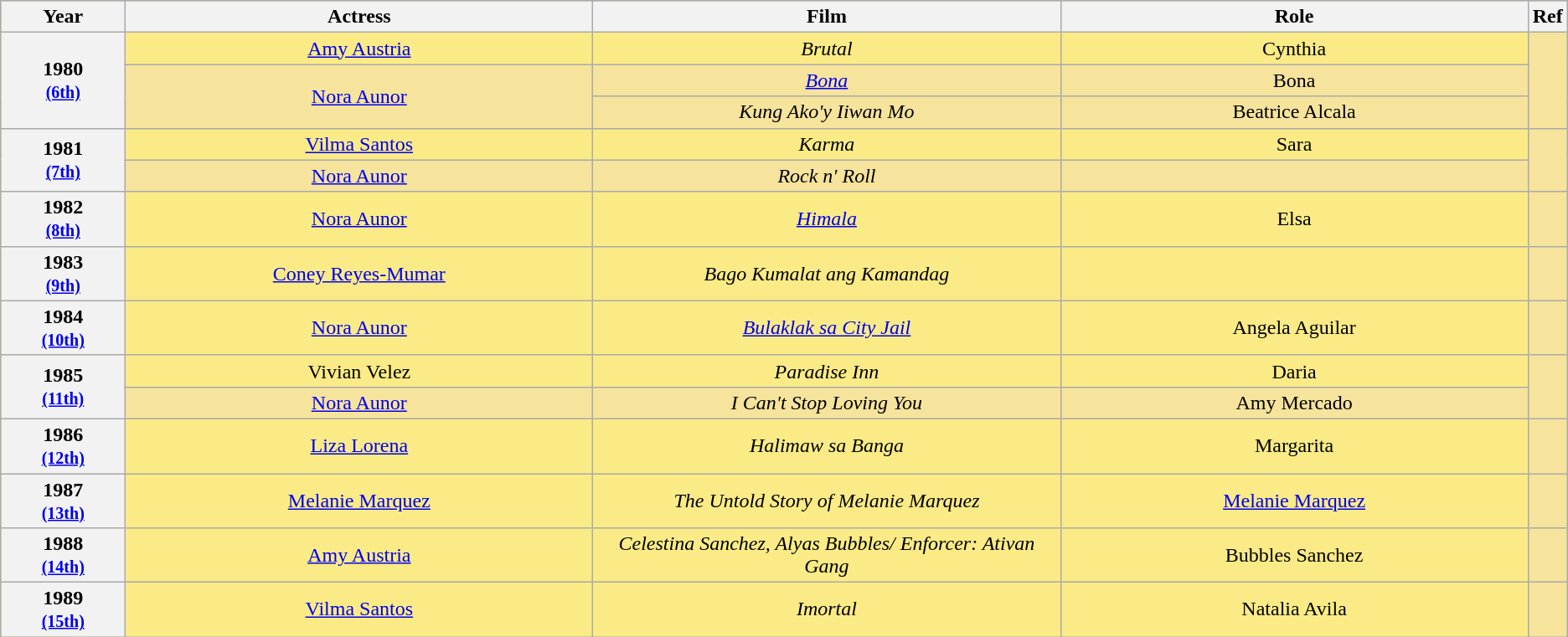<table class="wikitable" rowspan="2" style="text-align:center; background: #f6e39c">
<tr style="background:#bebebe;">
<th scope="col" style="width:8%;">Year</th>
<th scope="col" style="width:30%;">Actress</th>
<th scope="col" style="width:30%;">Film</th>
<th scope="col" style="width:30%;">Role</th>
<th scope="col" style="width:2%;">Ref</th>
</tr>
<tr>
<th scope="row" style="text-align:center" rowspan=3>1980 <br><small><a href='#'>(6th)</a> </small></th>
<td style="background:#FAEB86"><a href='#'>Amy Austria</a></td>
<td style="background:#FAEB86"><em>Brutal</em></td>
<td style="background:#FAEB86">Cynthia</td>
<td rowspan=3></td>
</tr>
<tr>
<td Rowspan="2"><a href='#'>Nora Aunor</a></td>
<td><em><a href='#'>Bona</a></em></td>
<td>Bona</td>
</tr>
<tr>
<td><em>Kung Ako'y Iiwan Mo</em></td>
<td>Beatrice Alcala</td>
</tr>
<tr>
<th scope="row" style="text-align:center" rowspan=2>1981 <br><small><a href='#'>(7th)</a> </small></th>
<td style="background:#FAEB86"><a href='#'>Vilma Santos</a></td>
<td style="background:#FAEB86"><em>Karma</em></td>
<td style="background:#FAEB86">Sara</td>
<td rowspan=2></td>
</tr>
<tr>
<td><a href='#'>Nora Aunor</a></td>
<td><em>Rock n' Roll</em></td>
<td></td>
</tr>
<tr>
<th scope="row" style="text-align:center">1982 <br><small><a href='#'>(8th)</a> </small></th>
<td style="background:#FAEB86"><a href='#'>Nora Aunor</a></td>
<td style="background:#FAEB86"><em><a href='#'>Himala</a></em></td>
<td style="background:#FAEB86">Elsa</td>
<td></td>
</tr>
<tr>
<th scope="row" style="text-align:center">1983 <br><small><a href='#'>(9th)</a> </small></th>
<td style="background:#FAEB86"><a href='#'>Coney Reyes-Mumar</a></td>
<td style="background:#FAEB86"><em>Bago Kumalat ang Kamandag</em></td>
<td style="background:#FAEB86"></td>
<td></td>
</tr>
<tr>
<th scope="row" style="text-align:center">1984 <br><small><a href='#'>(10th)</a> </small></th>
<td style="background:#FAEB86"><a href='#'>Nora Aunor</a></td>
<td style="background:#FAEB86"><em><a href='#'>Bulaklak sa City Jail</a></em></td>
<td style="background:#FAEB86">Angela Aguilar</td>
<td></td>
</tr>
<tr>
<th scope="row" style="text-align:center" rowspan=2>1985 <br><small><a href='#'>(11th)</a> </small></th>
<td style="background:#FAEB86">Vivian Velez</td>
<td style="background:#FAEB86"><em>Paradise Inn</em></td>
<td style="background:#FAEB86">Daria</td>
<td rowspan=2></td>
</tr>
<tr>
<td><a href='#'>Nora Aunor</a></td>
<td><em>I Can't Stop Loving You</em></td>
<td>Amy Mercado</td>
</tr>
<tr>
<th scope="row" style="text-align:center">1986 <br><small><a href='#'>(12th)</a> </small></th>
<td style="background:#FAEB86"><a href='#'>Liza Lorena</a></td>
<td style="background:#FAEB86"><em>Halimaw sa Banga</em></td>
<td style="background:#FAEB86">Margarita</td>
<td></td>
</tr>
<tr>
<th scope="row" style="text-align:center">1987 <br><small><a href='#'>(13th)</a> </small></th>
<td style="background:#FAEB86"><a href='#'>Melanie Marquez</a></td>
<td style="background:#FAEB86"><em>The Untold Story of Melanie Marquez</em></td>
<td style="background:#FAEB86"><a href='#'>Melanie Marquez</a></td>
<td></td>
</tr>
<tr>
<th scope="row" style="text-align:center">1988 <br><small><a href='#'>(14th)</a> </small></th>
<td style="background:#FAEB86"><a href='#'>Amy Austria</a></td>
<td style="background:#FAEB86"><em>Celestina Sanchez, Alyas Bubbles/ Enforcer: Ativan Gang</em></td>
<td style="background:#FAEB86">Bubbles Sanchez</td>
<td></td>
</tr>
<tr>
<th scope="row" style="text-align:center">1989 <br><small><a href='#'>(15th)</a> </small></th>
<td style="background:#FAEB86"><a href='#'>Vilma Santos</a></td>
<td style="background:#FAEB86"><em>Imortal</em></td>
<td style="background:#FAEB86">Natalia Avila</td>
<td></td>
</tr>
</table>
